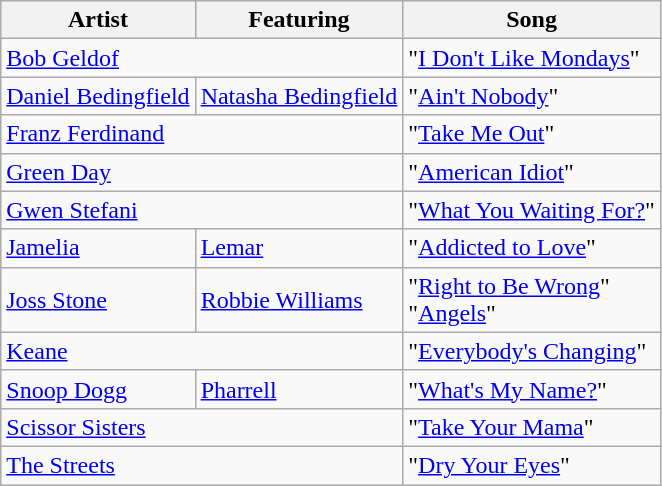<table class="wikitable">
<tr>
<th>Artist</th>
<th>Featuring</th>
<th>Song</th>
</tr>
<tr>
<td colspan="2"><a href='#'>Bob Geldof</a></td>
<td>"<a href='#'>I Don't Like Mondays</a>"</td>
</tr>
<tr>
<td><a href='#'>Daniel Bedingfield</a></td>
<td><a href='#'>Natasha Bedingfield</a></td>
<td>"<a href='#'>Ain't Nobody</a>"</td>
</tr>
<tr>
<td colspan="2"><a href='#'>Franz Ferdinand</a></td>
<td>"<a href='#'>Take Me Out</a>"</td>
</tr>
<tr>
<td colspan="2"><a href='#'>Green Day</a></td>
<td>"<a href='#'>American Idiot</a>"</td>
</tr>
<tr>
<td colspan="2"><a href='#'>Gwen Stefani</a></td>
<td>"<a href='#'>What You Waiting For?</a>"</td>
</tr>
<tr>
<td><a href='#'>Jamelia</a></td>
<td><a href='#'>Lemar</a></td>
<td>"<a href='#'>Addicted to Love</a>"</td>
</tr>
<tr>
<td><a href='#'>Joss Stone</a></td>
<td><a href='#'>Robbie Williams</a></td>
<td>"<a href='#'>Right to Be Wrong</a>"<br>"<a href='#'>Angels</a>"</td>
</tr>
<tr>
<td colspan="2"><a href='#'>Keane</a></td>
<td>"<a href='#'>Everybody's Changing</a>"</td>
</tr>
<tr>
<td><a href='#'>Snoop Dogg</a></td>
<td><a href='#'>Pharrell</a></td>
<td>"<a href='#'>What's My Name?</a>"</td>
</tr>
<tr>
<td colspan="2"><a href='#'>Scissor Sisters</a></td>
<td>"<a href='#'>Take Your Mama</a>"</td>
</tr>
<tr>
<td colspan="2"><a href='#'>The Streets</a></td>
<td>"<a href='#'>Dry Your Eyes</a>"</td>
</tr>
</table>
